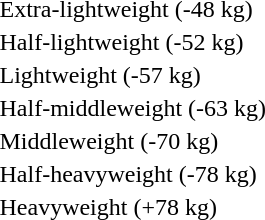<table>
<tr>
<td rowspan=2>Extra-lightweight (-48 kg)</td>
<td rowspan=2></td>
<td rowspan=2></td>
<td></td>
</tr>
<tr>
<td></td>
</tr>
<tr>
<td rowspan=2>Half-lightweight (-52 kg)</td>
<td rowspan=2></td>
<td rowspan=2></td>
<td></td>
</tr>
<tr>
<td></td>
</tr>
<tr>
<td rowspan=2>Lightweight (-57 kg)</td>
<td rowspan=2></td>
<td rowspan=2></td>
<td></td>
</tr>
<tr>
<td></td>
</tr>
<tr>
<td rowspan=2>Half-middleweight (-63 kg)</td>
<td rowspan=2></td>
<td rowspan=2></td>
<td></td>
</tr>
<tr>
<td></td>
</tr>
<tr>
<td rowspan=2>Middleweight (-70 kg)</td>
<td rowspan=2></td>
<td rowspan=2></td>
<td></td>
</tr>
<tr>
<td></td>
</tr>
<tr>
<td rowspan=2>Half-heavyweight (-78 kg)</td>
<td rowspan=2></td>
<td rowspan=2></td>
<td></td>
</tr>
<tr>
<td></td>
</tr>
<tr>
<td rowspan=2>Heavyweight (+78 kg)</td>
<td rowspan=2></td>
<td rowspan=2></td>
<td></td>
</tr>
<tr>
<td></td>
</tr>
</table>
